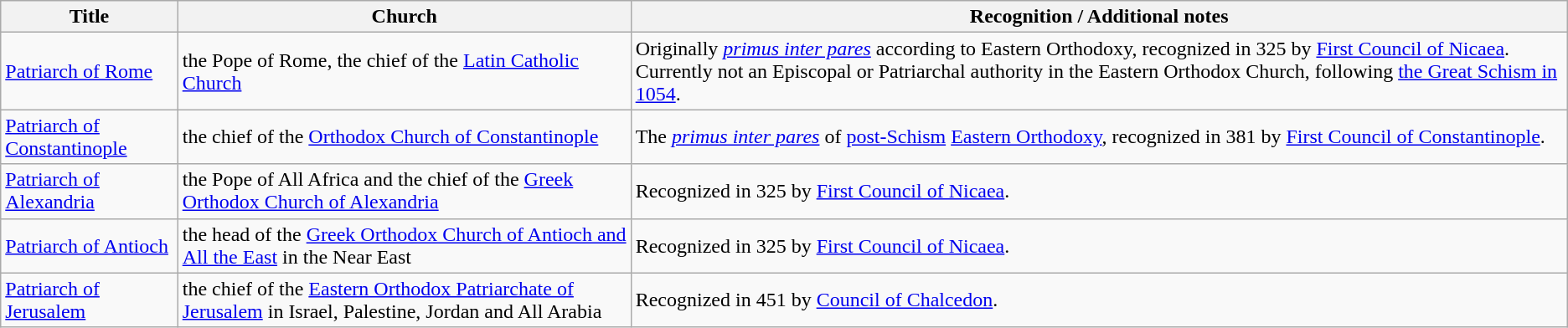<table class="wikitable" style="margin:0 auto 5 auto">
<tr>
<th>Title</th>
<th>Church</th>
<th>Recognition / Additional notes</th>
</tr>
<tr>
<td><a href='#'>Patriarch of Rome</a></td>
<td>the Pope of Rome, the chief of the <a href='#'>Latin Catholic Church</a></td>
<td>Originally <em><a href='#'>primus inter pares</a></em> according to Eastern Orthodoxy, recognized in 325 by <a href='#'>First Council of Nicaea</a>. Currently not an Episcopal or Patriarchal authority in the Eastern Orthodox Church, following <a href='#'>the Great Schism in 1054</a>.</td>
</tr>
<tr>
<td><a href='#'>Patriarch of Constantinople</a></td>
<td>the chief of the <a href='#'>Orthodox Church of Constantinople</a></td>
<td>The <em><a href='#'>primus inter pares</a></em> of <a href='#'>post-Schism</a> <a href='#'>Eastern Orthodoxy</a>, recognized in 381 by <a href='#'>First Council of Constantinople</a>.</td>
</tr>
<tr>
<td><a href='#'>Patriarch of Alexandria</a></td>
<td>the Pope of All Africa and the chief of the <a href='#'>Greek Orthodox Church of Alexandria</a></td>
<td>Recognized in 325 by <a href='#'>First Council of Nicaea</a>.</td>
</tr>
<tr>
<td><a href='#'>Patriarch of Antioch</a></td>
<td>the head of the <a href='#'>Greek Orthodox Church of Antioch and All the East</a> in the Near East</td>
<td>Recognized in 325 by <a href='#'>First Council of Nicaea</a>.</td>
</tr>
<tr>
<td><a href='#'>Patriarch of Jerusalem</a></td>
<td>the chief of the <a href='#'>Eastern Orthodox Patriarchate of Jerusalem</a> in Israel, Palestine, Jordan and All Arabia</td>
<td>Recognized in 451 by <a href='#'>Council of Chalcedon</a>.</td>
</tr>
</table>
